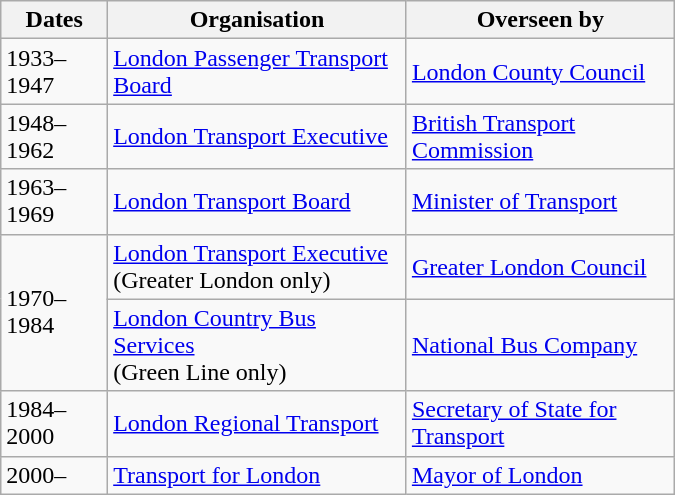<table class="wikitable floatright" style="max-width:450px;">
<tr>
<th>Dates</th>
<th>Organisation</th>
<th>Overseen by</th>
</tr>
<tr>
<td>1933–1947</td>
<td><a href='#'>London Passenger Transport Board</a></td>
<td><a href='#'>London County Council</a></td>
</tr>
<tr>
<td>1948–1962</td>
<td><a href='#'>London Transport Executive</a></td>
<td><a href='#'>British Transport Commission</a></td>
</tr>
<tr>
<td>1963–1969</td>
<td><a href='#'>London Transport Board</a></td>
<td><a href='#'>Minister of Transport</a></td>
</tr>
<tr>
<td rowspan="2">1970–1984</td>
<td><a href='#'>London Transport Executive</a><br>(Greater London only)</td>
<td><a href='#'>Greater London Council</a></td>
</tr>
<tr>
<td><a href='#'>London Country Bus Services</a><br>(Green Line only)</td>
<td><a href='#'>National Bus Company</a></td>
</tr>
<tr>
<td>1984–2000</td>
<td><a href='#'>London Regional Transport</a></td>
<td><a href='#'>Secretary of State for Transport</a></td>
</tr>
<tr>
<td>2000–</td>
<td><a href='#'>Transport for London</a></td>
<td><a href='#'>Mayor of London</a></td>
</tr>
</table>
